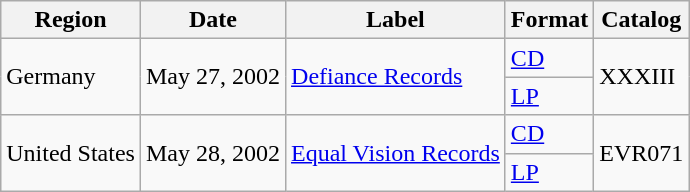<table class="wikitable" summary="A Young Trophy Band in the Parlance of Our Times has been released several times since 2002 across a variety of media and markets">
<tr>
<th scope="col">Region</th>
<th scope="col">Date</th>
<th scope="col">Label</th>
<th scope="col">Format</th>
<th scope="col">Catalog</th>
</tr>
<tr>
<td rowspan="2">Germany</td>
<td rowspan="2">May 27, 2002</td>
<td rowspan="2"><a href='#'>Defiance Records</a></td>
<td><a href='#'>CD</a></td>
<td rowspan="2">XXXIII</td>
</tr>
<tr>
<td><a href='#'>LP</a></td>
</tr>
<tr>
<td rowspan="2">United States</td>
<td rowspan="2">May 28, 2002</td>
<td rowspan="2"><a href='#'>Equal Vision Records</a></td>
<td><a href='#'>CD</a></td>
<td rowspan="2">EVR071</td>
</tr>
<tr>
<td><a href='#'>LP</a></td>
</tr>
</table>
